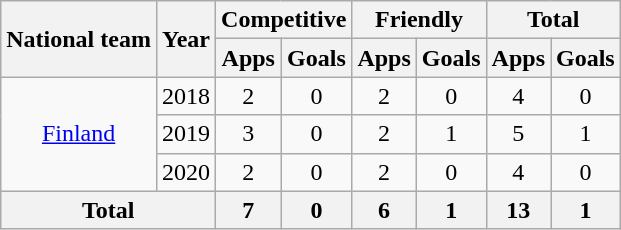<table class="wikitable" style="text-align:center">
<tr>
<th rowspan="2">National team</th>
<th rowspan="2">Year</th>
<th colspan="2">Competitive</th>
<th colspan="2">Friendly</th>
<th colspan="2">Total</th>
</tr>
<tr>
<th>Apps</th>
<th>Goals</th>
<th>Apps</th>
<th>Goals</th>
<th>Apps</th>
<th>Goals</th>
</tr>
<tr>
<td rowspan=3><a href='#'>Finland</a></td>
<td>2018</td>
<td>2</td>
<td>0</td>
<td>2</td>
<td>0</td>
<td>4</td>
<td>0</td>
</tr>
<tr>
<td>2019</td>
<td>3</td>
<td>0</td>
<td>2</td>
<td>1</td>
<td>5</td>
<td>1</td>
</tr>
<tr>
<td>2020</td>
<td>2</td>
<td>0</td>
<td>2</td>
<td>0</td>
<td>4</td>
<td>0</td>
</tr>
<tr>
<th colspan=2>Total</th>
<th>7</th>
<th>0</th>
<th>6</th>
<th>1</th>
<th>13</th>
<th>1</th>
</tr>
</table>
